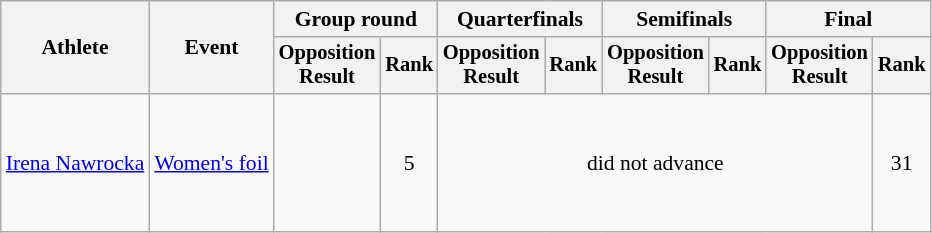<table class="wikitable" style="font-size:90%;">
<tr>
<th rowspan="2">Athlete</th>
<th rowspan="2">Event</th>
<th colspan="2">Group round</th>
<th colspan="2">Quarterfinals</th>
<th colspan="2">Semifinals</th>
<th colspan=2>Final</th>
</tr>
<tr style="font-size:95%">
<th>Opposition<br>Result</th>
<th>Rank</th>
<th>Opposition<br>Result</th>
<th>Rank</th>
<th>Opposition<br>Result</th>
<th>Rank</th>
<th>Opposition<br>Result</th>
<th>Rank</th>
</tr>
<tr align=center>
<td align=left><a href='#'>Irena Nawrocka</a></td>
<td align=left><a href='#'>Women's foil</a></td>
<td align=left><br><br><br><br><br></td>
<td>5</td>
<td colspan=5>did not advance</td>
<td>31</td>
</tr>
</table>
